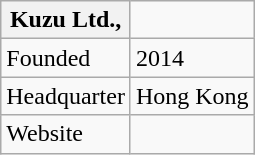<table class="wikitable">
<tr>
<th>Kuzu Ltd.,</th>
</tr>
<tr>
<td>Founded</td>
<td>2014</td>
</tr>
<tr>
<td>Headquarter</td>
<td>Hong Kong</td>
</tr>
<tr>
<td>Website</td>
<td></td>
</tr>
</table>
